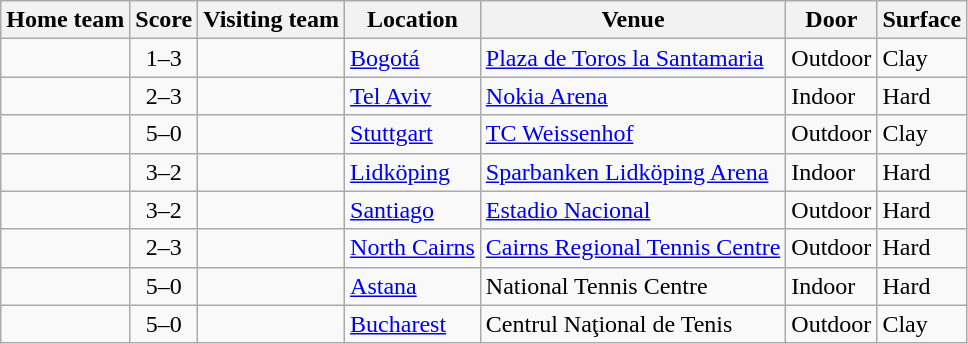<table class="wikitable" style="border:1px solid #aaa;">
<tr>
<th>Home team</th>
<th>Score</th>
<th>Visiting team</th>
<th>Location</th>
<th>Venue</th>
<th>Door</th>
<th>Surface</th>
</tr>
<tr>
<td></td>
<td style="text-align:center;">1–3</td>
<td><strong></strong></td>
<td><a href='#'>Bogotá</a></td>
<td><a href='#'>Plaza de Toros la Santamaria</a></td>
<td>Outdoor</td>
<td>Clay</td>
</tr>
<tr>
<td></td>
<td style="text-align:center;">2–3</td>
<td></td>
<td><a href='#'>Tel Aviv</a></td>
<td><a href='#'>Nokia Arena</a></td>
<td>Indoor</td>
<td>Hard</td>
</tr>
<tr>
<td><strong></strong></td>
<td style="text-align:center;">5–0</td>
<td></td>
<td><a href='#'>Stuttgart</a></td>
<td><a href='#'>TC Weissenhof</a></td>
<td>Outdoor</td>
<td>Clay</td>
</tr>
<tr>
<td><strong></strong></td>
<td style="text-align:center;">3–2</td>
<td></td>
<td><a href='#'>Lidköping</a></td>
<td><a href='#'>Sparbanken Lidköping Arena</a></td>
<td>Indoor</td>
<td>Hard</td>
</tr>
<tr>
<td><strong></strong></td>
<td style="text-align:center;">3–2</td>
<td></td>
<td><a href='#'>Santiago</a></td>
<td><a href='#'>Estadio Nacional</a></td>
<td>Outdoor</td>
<td>Hard</td>
</tr>
<tr>
<td></td>
<td style="text-align:center;">2–3</td>
<td><strong></strong></td>
<td><a href='#'>North Cairns</a></td>
<td><a href='#'>Cairns Regional Tennis Centre</a></td>
<td>Outdoor</td>
<td>Hard</td>
</tr>
<tr>
<td><strong></strong></td>
<td style="text-align:center;">5–0</td>
<td></td>
<td><a href='#'>Astana</a></td>
<td>National Tennis Centre</td>
<td>Indoor</td>
<td>Hard</td>
</tr>
<tr>
<td><strong></strong></td>
<td style="text-align:center;">5–0</td>
<td></td>
<td><a href='#'>Bucharest</a></td>
<td>Centrul Naţional de Tenis</td>
<td>Outdoor</td>
<td>Clay</td>
</tr>
</table>
